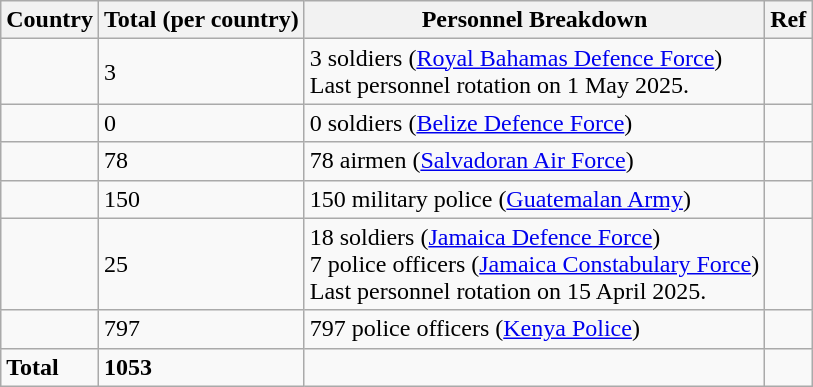<table class="wikitable">
<tr>
<th>Country</th>
<th>Total (per country)</th>
<th>Personnel Breakdown</th>
<th>Ref</th>
</tr>
<tr>
<td></td>
<td>3</td>
<td>3 soldiers (<a href='#'>Royal Bahamas Defence Force</a>)<br>Last personnel rotation on 1 May 2025.</td>
<td></td>
</tr>
<tr>
<td></td>
<td>0</td>
<td>0 soldiers (<a href='#'>Belize Defence Force</a>)</td>
<td></td>
</tr>
<tr>
<td></td>
<td>78</td>
<td>78 airmen (<a href='#'>Salvadoran Air Force</a>)</td>
<td></td>
</tr>
<tr>
<td></td>
<td>150</td>
<td>150 military police (<a href='#'>Guatemalan Army</a>)</td>
<td></td>
</tr>
<tr>
<td></td>
<td>25</td>
<td>18 soldiers (<a href='#'>Jamaica Defence Force</a>)<br>7 police officers (<a href='#'>Jamaica Constabulary Force</a>)<br>Last personnel rotation on 15 April 2025.</td>
<td></td>
</tr>
<tr>
<td></td>
<td>797</td>
<td>797 police officers (<a href='#'>Kenya Police</a>)</td>
<td></td>
</tr>
<tr>
<td><strong>Total</strong></td>
<td><strong>1053</strong></td>
<td></td>
<td></td>
</tr>
</table>
